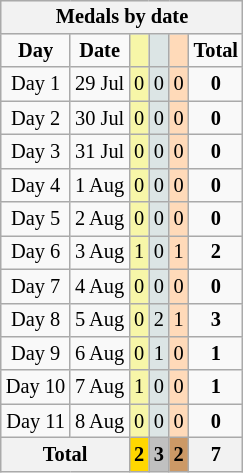<table class="wikitable" style="font-size:85%;float:right;text-align:center">
<tr style="background:#efefef;">
<th colspan=7><strong>Medals by date</strong></th>
</tr>
<tr style="text-align:center;">
<td><strong>Day</strong></td>
<td><strong>Date</strong></td>
<td style="background:#F7F6A8;"></td>
<td style="background:#DCE5E5;"></td>
<td style="background:#FFDAB9;"></td>
<td><strong>Total</strong></td>
</tr>
<tr style="text-align:center;">
<td>Day 1</td>
<td>29 Jul</td>
<td style="background:#F7F6A8;">0</td>
<td style="background:#DCE5E5;">0</td>
<td style="background:#FFDAB9;">0</td>
<td><strong>0</strong></td>
</tr>
<tr style="text-align:center;">
<td>Day 2</td>
<td>30 Jul</td>
<td style="background:#F7F6A8;">0</td>
<td style="background:#DCE5E5;">0</td>
<td style="background:#FFDAB9;">0</td>
<td><strong>0</strong></td>
</tr>
<tr style="text-align:center;">
<td>Day 3</td>
<td>31 Jul</td>
<td style="background:#F7F6A8;">0</td>
<td style="background:#DCE5E5;">0</td>
<td style="background:#FFDAB9;">0</td>
<td><strong>0</strong></td>
</tr>
<tr style="text-align:center;">
<td>Day 4</td>
<td>1 Aug</td>
<td style="background:#F7F6A8;">0</td>
<td style="background:#DCE5E5;">0</td>
<td style="background:#FFDAB9;">0</td>
<td><strong>0</strong></td>
</tr>
<tr style="text-align:center;">
<td>Day 5</td>
<td>2 Aug</td>
<td style="background:#F7F6A8;">0</td>
<td style="background:#DCE5E5;">0</td>
<td style="background:#FFDAB9;">0</td>
<td><strong>0</strong></td>
</tr>
<tr style="text-align:center;">
<td>Day 6</td>
<td>3 Aug</td>
<td style="background:#F7F6A8;">1</td>
<td style="background:#DCE5E5;">0</td>
<td style="background:#FFDAB9;">1</td>
<td><strong>2</strong></td>
</tr>
<tr style="text-align:center;">
<td>Day 7</td>
<td>4 Aug</td>
<td style="background:#F7F6A8;">0</td>
<td style="background:#DCE5E5;">0</td>
<td style="background:#FFDAB9;">0</td>
<td><strong>0</strong></td>
</tr>
<tr style="text-align:center;">
<td>Day 8</td>
<td>5 Aug</td>
<td style="background:#F7F6A8;">0</td>
<td style="background:#DCE5E5;">2</td>
<td style="background:#FFDAB9;">1</td>
<td><strong>3</strong></td>
</tr>
<tr style="text-align:center;">
<td>Day 9</td>
<td>6 Aug</td>
<td style="background:#F7F6A8;">0</td>
<td style="background:#DCE5E5;">1</td>
<td style="background:#FFDAB9;">0</td>
<td><strong>1</strong></td>
</tr>
<tr style="text-align:center;">
<td>Day 10</td>
<td>7 Aug</td>
<td style="background:#F7F6A8;">1</td>
<td style="background:#DCE5E5;">0</td>
<td style="background:#FFDAB9;">0</td>
<td><strong>1</strong></td>
</tr>
<tr style="text-align:center;">
<td>Day 11</td>
<td>8 Aug</td>
<td style="background:#F7F6A8;">0</td>
<td style="background:#DCE5E5;">0</td>
<td style="background:#FFDAB9;">0</td>
<td><strong>0</strong></td>
</tr>
<tr>
<th colspan="2"><strong>Total</strong></th>
<th style="background:gold;"><strong>2</strong></th>
<th style="background:silver;"><strong>3</strong></th>
<th style="background:#c96;"><strong>2</strong></th>
<th><strong>7</strong></th>
</tr>
</table>
